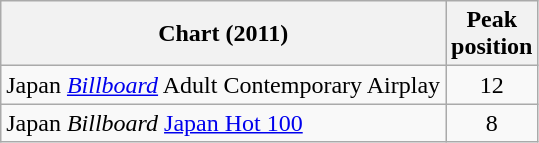<table class="wikitable sortable">
<tr>
<th>Chart (2011)</th>
<th>Peak<br>position</th>
</tr>
<tr>
<td>Japan <em><a href='#'>Billboard</a></em> Adult Contemporary Airplay</td>
<td style="text-align:center;">12</td>
</tr>
<tr>
<td>Japan <em>Billboard</em> <a href='#'>Japan Hot 100</a></td>
<td style="text-align:center;">8</td>
</tr>
</table>
